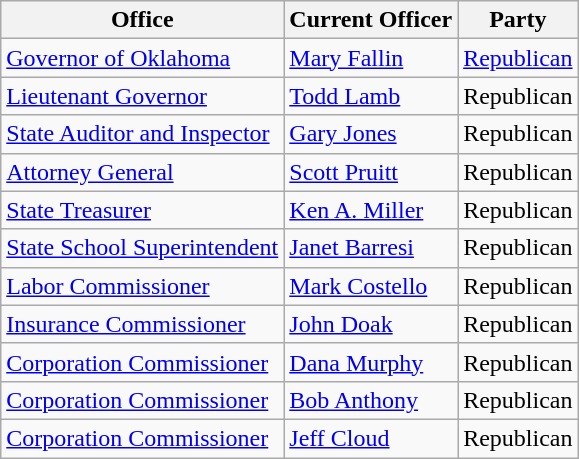<table class=wikitable>
<tr>
<th>Office</th>
<th>Current Officer</th>
<th>Party</th>
</tr>
<tr>
<td><a href='#'>Governor of Oklahoma</a></td>
<td><a href='#'>Mary Fallin</a></td>
<td><a href='#'>Republican</a></td>
</tr>
<tr>
<td><a href='#'>Lieutenant Governor</a></td>
<td><a href='#'>Todd Lamb</a></td>
<td>Republican</td>
</tr>
<tr>
<td><a href='#'>State Auditor and Inspector</a></td>
<td><a href='#'>Gary Jones</a></td>
<td>Republican</td>
</tr>
<tr>
<td><a href='#'>Attorney General</a></td>
<td><a href='#'>Scott Pruitt</a></td>
<td>Republican</td>
</tr>
<tr>
<td><a href='#'>State Treasurer</a></td>
<td><a href='#'>Ken A. Miller</a></td>
<td>Republican</td>
</tr>
<tr>
<td><a href='#'>State School Superintendent</a></td>
<td><a href='#'>Janet Barresi</a></td>
<td>Republican</td>
</tr>
<tr>
<td><a href='#'>Labor Commissioner</a></td>
<td><a href='#'>Mark Costello</a></td>
<td>Republican</td>
</tr>
<tr>
<td><a href='#'>Insurance Commissioner</a></td>
<td><a href='#'>John Doak</a></td>
<td>Republican</td>
</tr>
<tr>
<td><a href='#'>Corporation Commissioner</a></td>
<td><a href='#'>Dana Murphy</a></td>
<td>Republican</td>
</tr>
<tr>
<td><a href='#'>Corporation Commissioner</a></td>
<td><a href='#'>Bob Anthony</a></td>
<td>Republican</td>
</tr>
<tr>
<td><a href='#'>Corporation Commissioner</a></td>
<td><a href='#'>Jeff Cloud</a></td>
<td>Republican</td>
</tr>
</table>
